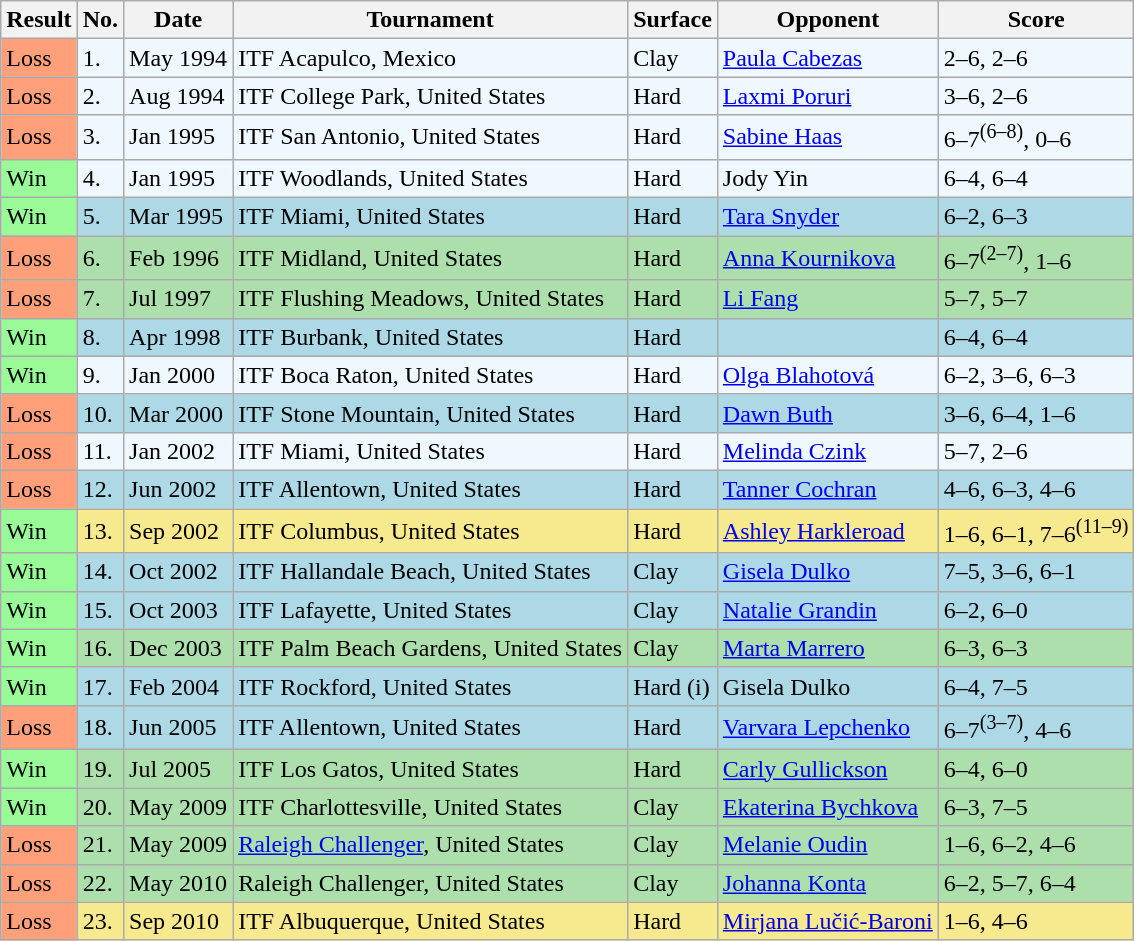<table class="sortable wikitable">
<tr>
<th>Result</th>
<th>No.</th>
<th>Date</th>
<th>Tournament</th>
<th>Surface</th>
<th>Opponent</th>
<th class="unsortable">Score</th>
</tr>
<tr style="background:#f0f8ff;">
<td bgcolor=FFA07A>Loss</td>
<td>1.</td>
<td>May 1994</td>
<td>ITF Acapulco, Mexico</td>
<td>Clay</td>
<td> <a href='#'>Paula Cabezas</a></td>
<td>2–6, 2–6</td>
</tr>
<tr style="background:#f0f8ff;">
<td bgcolor=FFA07A>Loss</td>
<td>2.</td>
<td>Aug 1994</td>
<td>ITF College Park, United States</td>
<td>Hard</td>
<td> <a href='#'>Laxmi Poruri</a></td>
<td>3–6, 2–6</td>
</tr>
<tr style="background:#f0f8ff;">
<td bgcolor=FFA07A>Loss</td>
<td>3.</td>
<td>Jan 1995</td>
<td>ITF San Antonio, United States</td>
<td>Hard</td>
<td> <a href='#'>Sabine Haas</a></td>
<td>6–7<sup>(6–8)</sup>, 0–6</td>
</tr>
<tr style="background:#f0f8ff;">
<td style="background:#98fb98;">Win</td>
<td>4.</td>
<td>Jan 1995</td>
<td>ITF Woodlands, United States</td>
<td>Hard</td>
<td> Jody Yin</td>
<td>6–4, 6–4</td>
</tr>
<tr style="background:lightblue;">
<td style="background:#98fb98;">Win</td>
<td>5.</td>
<td>Mar 1995</td>
<td>ITF Miami, United States</td>
<td>Hard</td>
<td> <a href='#'>Tara Snyder</a></td>
<td>6–2, 6–3</td>
</tr>
<tr style="background:#addfad;">
<td bgcolor=FFA07A>Loss</td>
<td>6.</td>
<td>Feb 1996</td>
<td>ITF Midland, United States</td>
<td>Hard</td>
<td> <a href='#'>Anna Kournikova</a></td>
<td>6–7<sup>(2–7)</sup>, 1–6</td>
</tr>
<tr style="background:#addfad;">
<td bgcolor=FFA07A>Loss</td>
<td>7.</td>
<td>Jul 1997</td>
<td>ITF Flushing Meadows, United States</td>
<td>Hard</td>
<td> <a href='#'>Li Fang</a></td>
<td>5–7, 5–7</td>
</tr>
<tr style="background:lightblue;">
<td style="background:#98fb98;">Win</td>
<td>8.</td>
<td>Apr 1998</td>
<td>ITF Burbank, United States</td>
<td>Hard</td>
<td></td>
<td>6–4, 6–4</td>
</tr>
<tr style="background:#f0f8ff;">
<td style="background:#98fb98;">Win</td>
<td>9.</td>
<td>Jan 2000</td>
<td>ITF Boca Raton, United States</td>
<td>Hard</td>
<td> <a href='#'>Olga Blahotová</a></td>
<td>6–2, 3–6, 6–3</td>
</tr>
<tr style="background:lightblue;">
<td bgcolor=FFA07A>Loss</td>
<td>10.</td>
<td>Mar 2000</td>
<td>ITF Stone Mountain, United States</td>
<td>Hard</td>
<td> <a href='#'>Dawn Buth</a></td>
<td>3–6, 6–4, 1–6</td>
</tr>
<tr style="background:#f0f8ff;">
<td bgcolor=FFA07A>Loss</td>
<td>11.</td>
<td>Jan 2002</td>
<td>ITF Miami, United States</td>
<td>Hard</td>
<td> <a href='#'>Melinda Czink</a></td>
<td>5–7, 2–6</td>
</tr>
<tr style="background:lightblue;">
<td bgcolor=FFA07A>Loss</td>
<td>12.</td>
<td>Jun 2002</td>
<td>ITF Allentown, United States</td>
<td>Hard</td>
<td> <a href='#'>Tanner Cochran</a></td>
<td>4–6, 6–3, 4–6</td>
</tr>
<tr style="background:#f7e98e;">
<td style="background:#98fb98;">Win</td>
<td>13.</td>
<td>Sep 2002</td>
<td>ITF Columbus, United States</td>
<td>Hard</td>
<td> <a href='#'>Ashley Harkleroad</a></td>
<td>1–6, 6–1, 7–6<sup>(11–9)</sup></td>
</tr>
<tr style="background:lightblue;">
<td style="background:#98fb98;">Win</td>
<td>14.</td>
<td>Oct 2002</td>
<td>ITF Hallandale Beach, United States</td>
<td>Clay</td>
<td> <a href='#'>Gisela Dulko</a></td>
<td>7–5, 3–6, 6–1</td>
</tr>
<tr style="background:lightblue;">
<td style="background:#98fb98;">Win</td>
<td>15.</td>
<td>Oct 2003</td>
<td>ITF Lafayette, United States</td>
<td>Clay</td>
<td> <a href='#'>Natalie Grandin</a></td>
<td>6–2, 6–0</td>
</tr>
<tr style="background:#addfad;">
<td style="background:#98fb98;">Win</td>
<td>16.</td>
<td>Dec 2003</td>
<td>ITF Palm Beach Gardens, United States</td>
<td>Clay</td>
<td> <a href='#'>Marta Marrero</a></td>
<td>6–3, 6–3</td>
</tr>
<tr style="background:lightblue;">
<td style="background:#98fb98;">Win</td>
<td>17.</td>
<td>Feb 2004</td>
<td>ITF Rockford, United States</td>
<td>Hard (i)</td>
<td> Gisela Dulko</td>
<td>6–4, 7–5</td>
</tr>
<tr style="background:lightblue;">
<td bgcolor=FFA07A>Loss</td>
<td>18.</td>
<td>Jun 2005</td>
<td>ITF Allentown, United States</td>
<td>Hard</td>
<td> <a href='#'>Varvara Lepchenko</a></td>
<td>6–7<sup>(3–7)</sup>, 4–6</td>
</tr>
<tr style="background:#addfad;">
<td style="background:#98fb98;">Win</td>
<td>19.</td>
<td>Jul 2005</td>
<td>ITF Los Gatos, United States</td>
<td>Hard</td>
<td> <a href='#'>Carly Gullickson</a></td>
<td>6–4, 6–0</td>
</tr>
<tr style="background:#addfad;">
<td style="background:#98fb98;">Win</td>
<td>20.</td>
<td>May 2009</td>
<td>ITF Charlottesville, United States</td>
<td>Clay</td>
<td> <a href='#'>Ekaterina Bychkova</a></td>
<td>6–3, 7–5</td>
</tr>
<tr style="background:#addfad;">
<td bgcolor=FFA07A>Loss</td>
<td>21.</td>
<td>May 2009</td>
<td><a href='#'>Raleigh Challenger</a>, United States</td>
<td>Clay</td>
<td> <a href='#'>Melanie Oudin</a></td>
<td>1–6, 6–2, 4–6</td>
</tr>
<tr style="background:#addfad;">
<td bgcolor=FFA07A>Loss</td>
<td>22.</td>
<td>May 2010</td>
<td>Raleigh Challenger, United States</td>
<td>Clay</td>
<td> <a href='#'>Johanna Konta</a></td>
<td>6–2, 5–7, 6–4</td>
</tr>
<tr style="background:#f7e98e;">
<td bgcolor=FFA07A>Loss</td>
<td>23.</td>
<td>Sep 2010</td>
<td>ITF Albuquerque, United States</td>
<td>Hard</td>
<td> <a href='#'>Mirjana Lučić-Baroni</a></td>
<td>1–6, 4–6</td>
</tr>
</table>
